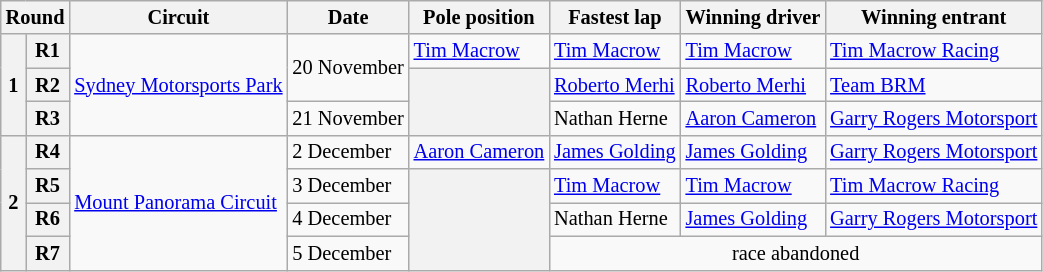<table class="wikitable" style="font-size:85%">
<tr>
<th colspan="2">Round</th>
<th>Circuit</th>
<th>Date</th>
<th>Pole position</th>
<th>Fastest lap</th>
<th>Winning driver</th>
<th>Winning entrant</th>
</tr>
<tr>
<th rowspan="3">1</th>
<th>R1</th>
<td rowspan="3"> <a href='#'>Sydney Motorsports Park</a></td>
<td rowspan="2">20 November</td>
<td> <a href='#'>Tim Macrow</a></td>
<td> <a href='#'>Tim Macrow</a></td>
<td> <a href='#'>Tim Macrow</a></td>
<td><a href='#'>Tim Macrow Racing</a></td>
</tr>
<tr>
<th>R2</th>
<th rowspan="2"></th>
<td> <a href='#'>Roberto Merhi</a></td>
<td> <a href='#'>Roberto Merhi</a></td>
<td><a href='#'>Team BRM</a></td>
</tr>
<tr>
<th>R3</th>
<td>21 November</td>
<td> Nathan Herne</td>
<td> <a href='#'>Aaron Cameron</a></td>
<td><a href='#'>Garry Rogers Motorsport</a></td>
</tr>
<tr>
<th rowspan="4">2</th>
<th>R4</th>
<td rowspan="4"> <a href='#'>Mount Panorama Circuit</a></td>
<td>2 December</td>
<td> <a href='#'>Aaron Cameron</a></td>
<td> <a href='#'>James Golding</a></td>
<td> <a href='#'>James Golding</a></td>
<td><a href='#'>Garry Rogers Motorsport</a></td>
</tr>
<tr>
<th>R5</th>
<td>3 December</td>
<th rowspan="3"></th>
<td> <a href='#'>Tim Macrow</a></td>
<td> <a href='#'>Tim Macrow</a></td>
<td><a href='#'>Tim Macrow Racing</a></td>
</tr>
<tr>
<th>R6</th>
<td>4 December</td>
<td> Nathan Herne</td>
<td> <a href='#'>James Golding</a></td>
<td><a href='#'>Garry Rogers Motorsport</a></td>
</tr>
<tr>
<th>R7</th>
<td>5 December</td>
<td colspan=3 align=center>race abandoned</td>
</tr>
</table>
